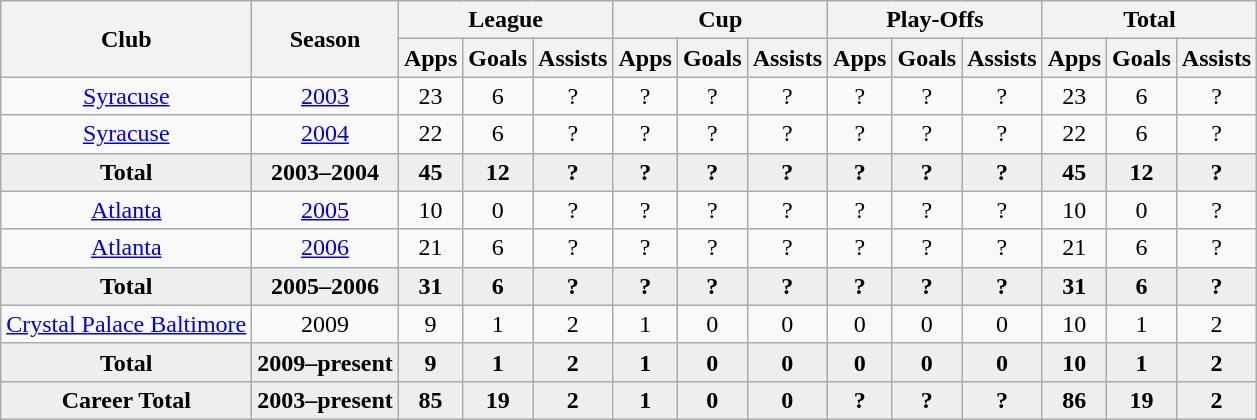<table class="wikitable" style="text-align: center;">
<tr>
<th rowspan="2">Club</th>
<th rowspan="2">Season</th>
<th colspan="3">League</th>
<th colspan="3">Cup</th>
<th colspan="3">Play-Offs</th>
<th colspan="3">Total</th>
</tr>
<tr>
<th>Apps</th>
<th>Goals</th>
<th>Assists</th>
<th>Apps</th>
<th>Goals</th>
<th>Assists</th>
<th>Apps</th>
<th>Goals</th>
<th>Assists</th>
<th>Apps</th>
<th>Goals</th>
<th>Assists</th>
</tr>
<tr>
<td rowspan="1" valign="top"><a href='#'>Syracuse</a></td>
<td><a href='#'>2003</a></td>
<td>23</td>
<td>6</td>
<td>?</td>
<td>?</td>
<td>?</td>
<td>?</td>
<td>?</td>
<td>?</td>
<td>?</td>
<td>23</td>
<td>6</td>
<td>?</td>
</tr>
<tr>
<td><a href='#'>Syracuse</a></td>
<td><a href='#'>2004</a></td>
<td>22</td>
<td>6</td>
<td>?</td>
<td>?</td>
<td>?</td>
<td>?</td>
<td>?</td>
<td>?</td>
<td>?</td>
<td>22</td>
<td>6</td>
<td>?</td>
</tr>
<tr style="font-weight:bold; background-color:#eeeeee;">
<td><strong>Total</strong></td>
<td>2003–2004</td>
<td>45</td>
<td>12</td>
<td>?</td>
<td>?</td>
<td>?</td>
<td>?</td>
<td>?</td>
<td>?</td>
<td>?</td>
<td>45</td>
<td>12</td>
<td>?</td>
</tr>
<tr>
<td><a href='#'>Atlanta</a></td>
<td><a href='#'>2005</a></td>
<td>10</td>
<td>0</td>
<td>?</td>
<td>?</td>
<td>?</td>
<td>?</td>
<td>?</td>
<td>?</td>
<td>?</td>
<td>10</td>
<td>0</td>
<td>?</td>
</tr>
<tr>
<td><a href='#'>Atlanta</a></td>
<td><a href='#'>2006</a></td>
<td>21</td>
<td>6</td>
<td>?</td>
<td>?</td>
<td>?</td>
<td>?</td>
<td>?</td>
<td>?</td>
<td>?</td>
<td>21</td>
<td>6</td>
<td>?</td>
</tr>
<tr style="font-weight:bold; background-color:#eeeeee;">
<td><strong>Total</strong></td>
<td>2005–2006</td>
<td>31</td>
<td>6</td>
<td>?</td>
<td>?</td>
<td>?</td>
<td>?</td>
<td>?</td>
<td>?</td>
<td>?</td>
<td>31</td>
<td>6</td>
<td>?</td>
</tr>
<tr>
<td><a href='#'>Crystal Palace Baltimore</a></td>
<td>2009</td>
<td>9</td>
<td>1</td>
<td>2</td>
<td>1</td>
<td>0</td>
<td>0</td>
<td>0</td>
<td>0</td>
<td>0</td>
<td>10</td>
<td>1</td>
<td>2</td>
</tr>
<tr style="font-weight:bold; background-color:#eeeeee;">
<td><strong>Total</strong></td>
<td>2009–present</td>
<td>9</td>
<td>1</td>
<td>2</td>
<td>1</td>
<td>0</td>
<td>0</td>
<td>0</td>
<td>0</td>
<td>0</td>
<td>10</td>
<td>1</td>
<td>2</td>
</tr>
<tr style="font-weight:bold; background-color:#eeeeee;">
<td><strong>Career Total</strong></td>
<td>2003–present</td>
<td>85</td>
<td>19</td>
<td>2</td>
<td>1</td>
<td>0</td>
<td>0</td>
<td>?</td>
<td>?</td>
<td>?</td>
<td>86</td>
<td>19</td>
<td>2</td>
</tr>
</table>
